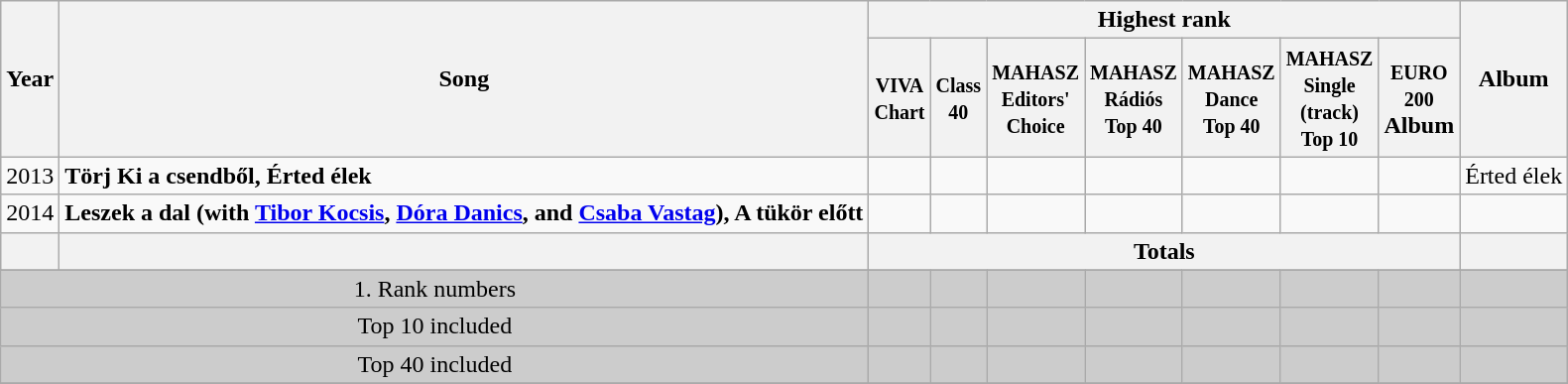<table class="wikitable">
<tr>
<th rowspan="2">Year</th>
<th rowspan="2">Song</th>
<th colspan="7">Highest rank</th>
<th rowspan="2">Album</th>
</tr>
<tr>
<th width="30"><small> VIVA Chart </small></th>
<th width="30"><small> Class 40 </small></th>
<th width="30"><small> MAHASZ Editors' Choice </small></th>
<th width="30"><small> MAHASZ Rádiós Top 40 </small></th>
<th width="30"><small> MAHASZ Dance Top 40 </small></th>
<th width="30"><small> MAHASZ Single (track) Top 10 </small></th>
<th width="30"><small> EURO 200 </small><br>Album</th>
</tr>
<tr>
<td rowspan="1">2013</td>
<td><strong>Törj Ki a csendből, Érted élek</strong></td>
<td align="center"></td>
<td align="center"></td>
<td align="center"></td>
<td align="center"></td>
<td align="center"></td>
<td align="center"></td>
<td align="center"></td>
<td align="center">Érted élek</td>
</tr>
<tr>
<td rowspan="1">2014</td>
<td><strong>Leszek a dal (with <a href='#'>Tibor Kocsis</a>, <a href='#'>Dóra Danics</a>, and <a href='#'>Csaba Vastag</a>), A tükör előtt</strong></td>
<td align="center"></td>
<td align="center"></td>
<td align="center"></td>
<td align="center"></td>
<td align="center"></td>
<td align="center"></td>
<td align="center"></td>
<td></td>
</tr>
<tr>
<th rowspan="1"></th>
<th rowspan="1"></th>
<th colspan="7">Totals</th>
<th rowspan="1"></th>
</tr>
<tr>
</tr>
<tr bgcolor="#CCCCCC">
<td align="center" colspan="2">1. Rank numbers</td>
<td align="center"></td>
<td align="center"></td>
<td align="center"></td>
<td align="center"></td>
<td align="center"></td>
<td align="center"></td>
<td align="center"></td>
<td align="center"></td>
</tr>
<tr bgcolor="#CCCCCC">
<td align="center" colspan="2">Top 10 included</td>
<td align="center"></td>
<td align="center"></td>
<td align="center"></td>
<td align="center"></td>
<td align="center"></td>
<td align="center"></td>
<td align="center"></td>
<td align="center"></td>
</tr>
<tr bgcolor="#CCCCCC">
<td align="center" colspan="2">Top 40 included</td>
<td align="center"></td>
<td align="center"></td>
<td align="center"></td>
<td align="center"></td>
<td align="center"></td>
<td align="center"></td>
<td align="center"></td>
<td align="center"></td>
</tr>
<tr>
</tr>
</table>
